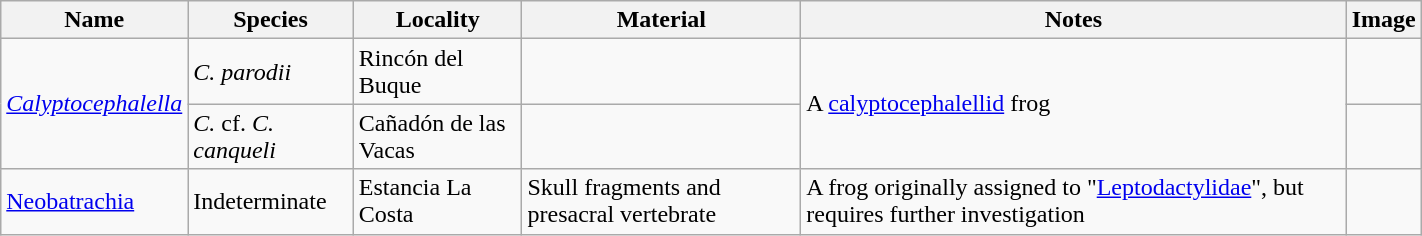<table class="wikitable" align="center" width="75%">
<tr>
<th>Name</th>
<th>Species</th>
<th>Locality</th>
<th>Material</th>
<th>Notes</th>
<th>Image</th>
</tr>
<tr>
<td rowspan="2"><em><a href='#'>Calyptocephalella</a></em></td>
<td><em>C. parodii</em></td>
<td>Rincón del Buque</td>
<td></td>
<td rowspan="2">A <a href='#'>calyptocephalellid</a> frog</td>
<td></td>
</tr>
<tr>
<td><em>C.</em> cf. <em>C. canqueli</em></td>
<td>Cañadón de las Vacas</td>
<td></td>
<td></td>
</tr>
<tr>
<td><a href='#'>Neobatrachia</a></td>
<td>Indeterminate</td>
<td>Estancia La Costa</td>
<td>Skull fragments and presacral vertebrate</td>
<td>A frog originally assigned to "<a href='#'>Leptodactylidae</a>", but requires further investigation</td>
<td></td>
</tr>
</table>
